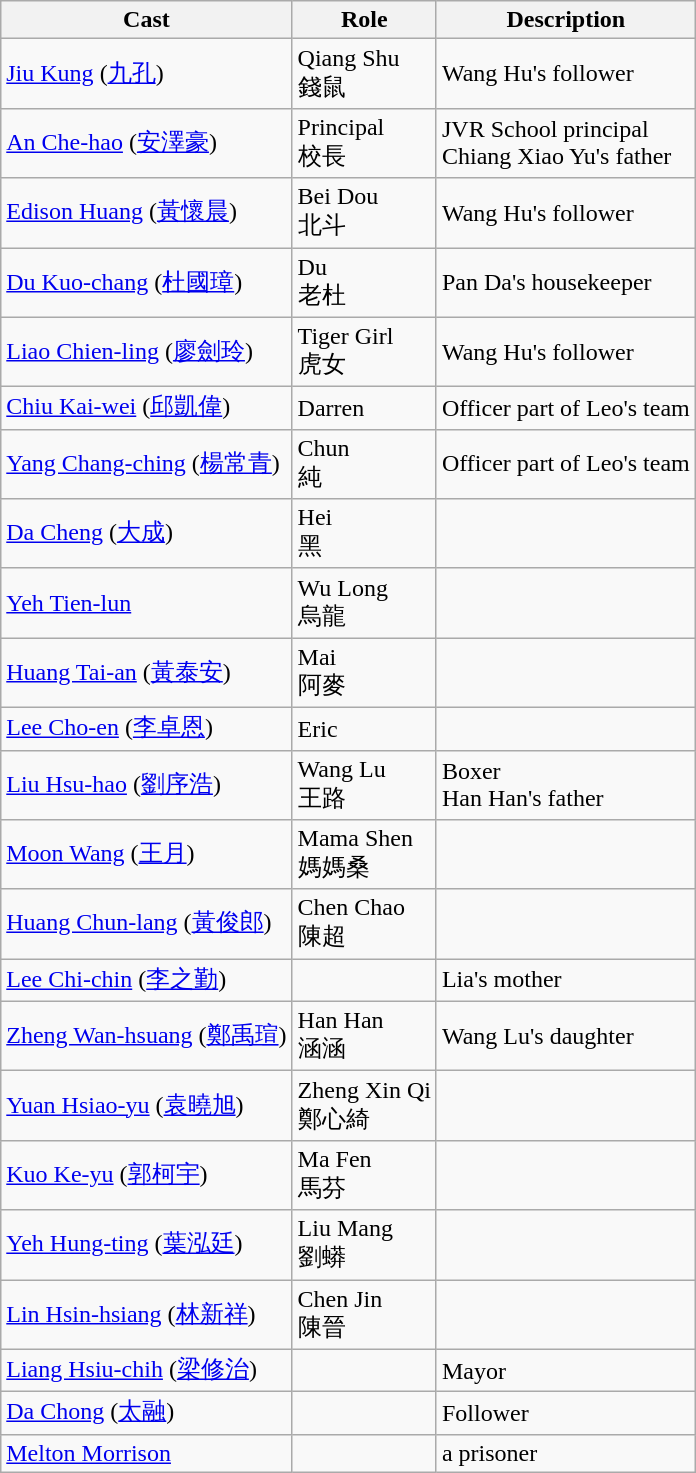<table class="wikitable">
<tr>
<th>Cast</th>
<th>Role</th>
<th>Description</th>
</tr>
<tr>
<td><a href='#'>Jiu Kung</a> (<a href='#'>九孔</a>)</td>
<td>Qiang Shu<br>錢鼠</td>
<td>Wang Hu's follower</td>
</tr>
<tr>
<td><a href='#'>An Che-hao</a> (<a href='#'>安澤豪</a>)</td>
<td>Principal<br>校長</td>
<td>JVR School principal<br>Chiang Xiao Yu's father</td>
</tr>
<tr>
<td><a href='#'>Edison Huang</a> (<a href='#'>黃懷晨</a>)</td>
<td>Bei Dou<br>北斗</td>
<td>Wang Hu's follower</td>
</tr>
<tr>
<td><a href='#'>Du Kuo-chang</a> (<a href='#'>杜國璋</a>)</td>
<td>Du<br>老杜</td>
<td>Pan Da's housekeeper</td>
</tr>
<tr>
<td><a href='#'>Liao Chien-ling</a> (<a href='#'>廖劍玲</a>)</td>
<td>Tiger Girl<br>虎女</td>
<td>Wang Hu's follower</td>
</tr>
<tr>
<td><a href='#'>Chiu Kai-wei</a> (<a href='#'>邱凱偉</a>)</td>
<td>Darren</td>
<td>Officer part of Leo's team</td>
</tr>
<tr>
<td><a href='#'>Yang Chang-ching</a> (<a href='#'>楊常青</a>)</td>
<td>Chun<br>純</td>
<td>Officer part of Leo's team</td>
</tr>
<tr>
<td><a href='#'>Da Cheng</a> (<a href='#'>大成</a>)</td>
<td>Hei<br>黑</td>
<td></td>
</tr>
<tr>
<td><a href='#'>Yeh Tien-lun</a></td>
<td>Wu Long<br>烏龍</td>
<td></td>
</tr>
<tr>
<td><a href='#'>Huang Tai-an</a> (<a href='#'>黃泰安</a>)</td>
<td>Mai<br>阿麥</td>
<td></td>
</tr>
<tr>
<td><a href='#'>Lee Cho-en</a> (<a href='#'>李卓恩</a>)</td>
<td>Eric</td>
<td></td>
</tr>
<tr>
<td><a href='#'>Liu Hsu-hao</a> (<a href='#'>劉序浩</a>)</td>
<td>Wang Lu<br>王路</td>
<td>Boxer<br>Han Han's father</td>
</tr>
<tr>
<td><a href='#'>Moon Wang</a> (<a href='#'>王月</a>)</td>
<td>Mama Shen<br>媽媽桑</td>
<td></td>
</tr>
<tr>
<td><a href='#'>Huang Chun-lang</a> (<a href='#'>黃俊郎</a>)</td>
<td>Chen Chao<br>陳超</td>
<td></td>
</tr>
<tr>
<td><a href='#'>Lee Chi-chin</a> (<a href='#'>李之勤</a>)</td>
<td></td>
<td>Lia's mother</td>
</tr>
<tr>
<td><a href='#'>Zheng Wan-hsuang</a> (<a href='#'>鄭禹瑄</a>)</td>
<td>Han Han<br>涵涵</td>
<td>Wang Lu's daughter</td>
</tr>
<tr>
<td><a href='#'>Yuan Hsiao-yu</a> (<a href='#'>袁曉旭</a>)</td>
<td>Zheng Xin Qi<br>鄭心綺</td>
<td></td>
</tr>
<tr>
<td><a href='#'>Kuo Ke-yu</a> (<a href='#'>郭柯宇</a>)</td>
<td>Ma Fen<br>馬芬</td>
<td></td>
</tr>
<tr>
<td><a href='#'>Yeh Hung-ting</a> (<a href='#'>葉泓廷</a>)</td>
<td>Liu Mang<br>劉蟒</td>
<td></td>
</tr>
<tr>
<td><a href='#'>Lin Hsin-hsiang</a> (<a href='#'>林新祥</a>)</td>
<td>Chen Jin<br>陳晉</td>
<td></td>
</tr>
<tr>
<td><a href='#'>Liang Hsiu-chih</a> (<a href='#'>梁修治</a>)</td>
<td></td>
<td>Mayor</td>
</tr>
<tr>
<td><a href='#'>Da Chong</a> (<a href='#'>太融</a>)</td>
<td></td>
<td>Follower</td>
</tr>
<tr>
<td><a href='#'>Melton Morrison</a></td>
<td></td>
<td>a prisoner</td>
</tr>
</table>
